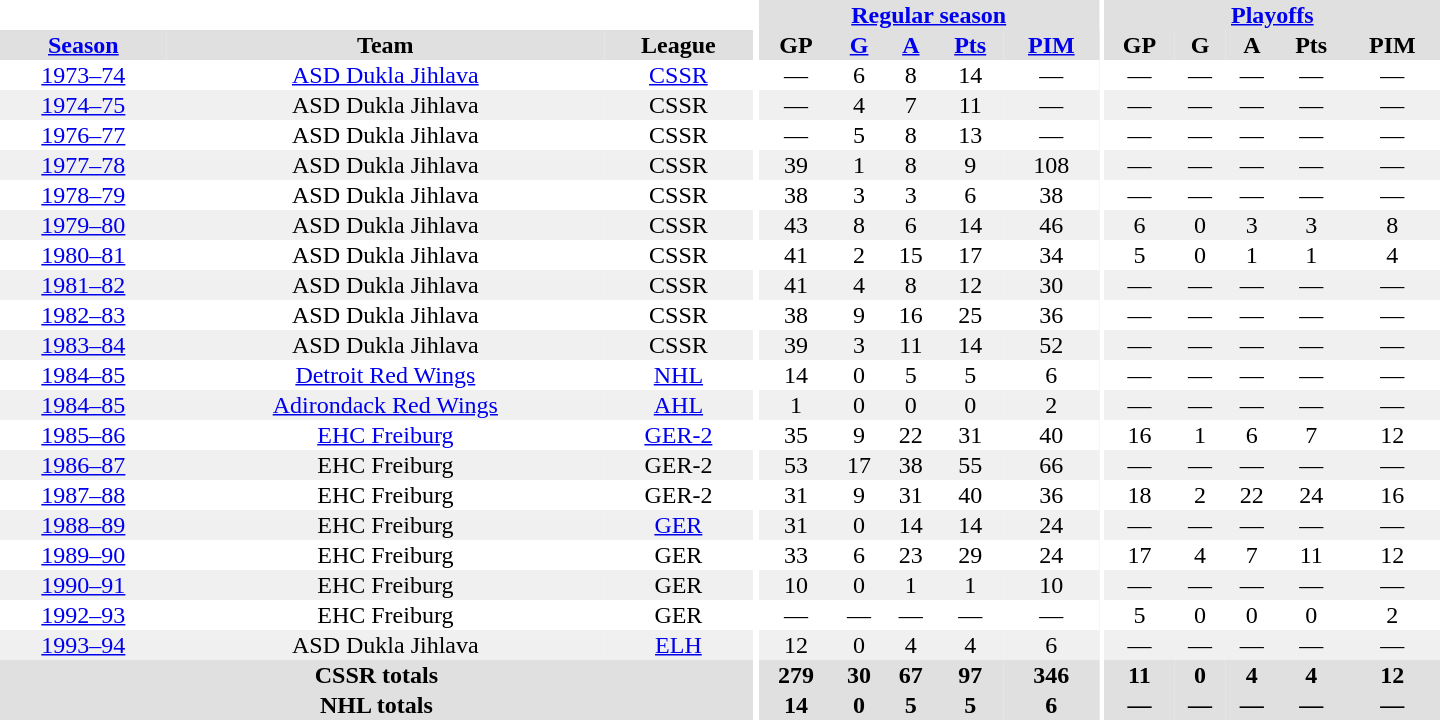<table border="0" cellpadding="1" cellspacing="0" style="text-align:center; width:60em">
<tr bgcolor="#e0e0e0">
<th colspan="3" bgcolor="#ffffff"></th>
<th rowspan="100" bgcolor="#ffffff"></th>
<th colspan="5"><a href='#'>Regular season</a></th>
<th rowspan="100" bgcolor="#ffffff"></th>
<th colspan="5"><a href='#'>Playoffs</a></th>
</tr>
<tr bgcolor="#e0e0e0">
<th><a href='#'>Season</a></th>
<th>Team</th>
<th>League</th>
<th>GP</th>
<th><a href='#'>G</a></th>
<th><a href='#'>A</a></th>
<th><a href='#'>Pts</a></th>
<th><a href='#'>PIM</a></th>
<th>GP</th>
<th>G</th>
<th>A</th>
<th>Pts</th>
<th>PIM</th>
</tr>
<tr>
<td><a href='#'>1973–74</a></td>
<td><a href='#'>ASD Dukla Jihlava</a></td>
<td><a href='#'>CSSR</a></td>
<td>—</td>
<td>6</td>
<td>8</td>
<td>14</td>
<td>—</td>
<td>—</td>
<td>—</td>
<td>—</td>
<td>—</td>
<td>—</td>
</tr>
<tr bgcolor="#f0f0f0">
<td><a href='#'>1974–75</a></td>
<td>ASD Dukla Jihlava</td>
<td>CSSR</td>
<td>—</td>
<td>4</td>
<td>7</td>
<td>11</td>
<td>—</td>
<td>—</td>
<td>—</td>
<td>—</td>
<td>—</td>
<td>—</td>
</tr>
<tr>
<td><a href='#'>1976–77</a></td>
<td>ASD Dukla Jihlava</td>
<td>CSSR</td>
<td>—</td>
<td>5</td>
<td>8</td>
<td>13</td>
<td>—</td>
<td>—</td>
<td>—</td>
<td>—</td>
<td>—</td>
<td>—</td>
</tr>
<tr bgcolor="#f0f0f0">
<td><a href='#'>1977–78</a></td>
<td>ASD Dukla Jihlava</td>
<td>CSSR</td>
<td>39</td>
<td>1</td>
<td>8</td>
<td>9</td>
<td>108</td>
<td>—</td>
<td>—</td>
<td>—</td>
<td>—</td>
<td>—</td>
</tr>
<tr>
<td><a href='#'>1978–79</a></td>
<td>ASD Dukla Jihlava</td>
<td>CSSR</td>
<td>38</td>
<td>3</td>
<td>3</td>
<td>6</td>
<td>38</td>
<td>—</td>
<td>—</td>
<td>—</td>
<td>—</td>
<td>—</td>
</tr>
<tr bgcolor="#f0f0f0">
<td><a href='#'>1979–80</a></td>
<td>ASD Dukla Jihlava</td>
<td>CSSR</td>
<td>43</td>
<td>8</td>
<td>6</td>
<td>14</td>
<td>46</td>
<td>6</td>
<td>0</td>
<td>3</td>
<td>3</td>
<td>8</td>
</tr>
<tr>
<td><a href='#'>1980–81</a></td>
<td>ASD Dukla Jihlava</td>
<td>CSSR</td>
<td>41</td>
<td>2</td>
<td>15</td>
<td>17</td>
<td>34</td>
<td>5</td>
<td>0</td>
<td>1</td>
<td>1</td>
<td>4</td>
</tr>
<tr bgcolor="#f0f0f0">
<td><a href='#'>1981–82</a></td>
<td>ASD Dukla Jihlava</td>
<td>CSSR</td>
<td>41</td>
<td>4</td>
<td>8</td>
<td>12</td>
<td>30</td>
<td>—</td>
<td>—</td>
<td>—</td>
<td>—</td>
<td>—</td>
</tr>
<tr>
<td><a href='#'>1982–83</a></td>
<td>ASD Dukla Jihlava</td>
<td>CSSR</td>
<td>38</td>
<td>9</td>
<td>16</td>
<td>25</td>
<td>36</td>
<td>—</td>
<td>—</td>
<td>—</td>
<td>—</td>
<td>—</td>
</tr>
<tr bgcolor="#f0f0f0">
<td><a href='#'>1983–84</a></td>
<td>ASD Dukla Jihlava</td>
<td>CSSR</td>
<td>39</td>
<td>3</td>
<td>11</td>
<td>14</td>
<td>52</td>
<td>—</td>
<td>—</td>
<td>—</td>
<td>—</td>
<td>—</td>
</tr>
<tr>
<td><a href='#'>1984–85</a></td>
<td><a href='#'>Detroit Red Wings</a></td>
<td><a href='#'>NHL</a></td>
<td>14</td>
<td>0</td>
<td>5</td>
<td>5</td>
<td>6</td>
<td>—</td>
<td>—</td>
<td>—</td>
<td>—</td>
<td>—</td>
</tr>
<tr bgcolor="#f0f0f0">
<td><a href='#'>1984–85</a></td>
<td><a href='#'>Adirondack Red Wings</a></td>
<td><a href='#'>AHL</a></td>
<td>1</td>
<td>0</td>
<td>0</td>
<td>0</td>
<td>2</td>
<td>—</td>
<td>—</td>
<td>—</td>
<td>—</td>
<td>—</td>
</tr>
<tr>
<td><a href='#'>1985–86</a></td>
<td><a href='#'>EHC Freiburg</a></td>
<td><a href='#'>GER-2</a></td>
<td>35</td>
<td>9</td>
<td>22</td>
<td>31</td>
<td>40</td>
<td>16</td>
<td>1</td>
<td>6</td>
<td>7</td>
<td>12</td>
</tr>
<tr bgcolor="#f0f0f0">
<td><a href='#'>1986–87</a></td>
<td>EHC Freiburg</td>
<td>GER-2</td>
<td>53</td>
<td>17</td>
<td>38</td>
<td>55</td>
<td>66</td>
<td>—</td>
<td>—</td>
<td>—</td>
<td>—</td>
<td>—</td>
</tr>
<tr>
<td><a href='#'>1987–88</a></td>
<td>EHC Freiburg</td>
<td>GER-2</td>
<td>31</td>
<td>9</td>
<td>31</td>
<td>40</td>
<td>36</td>
<td>18</td>
<td>2</td>
<td>22</td>
<td>24</td>
<td>16</td>
</tr>
<tr bgcolor="#f0f0f0">
<td><a href='#'>1988–89</a></td>
<td>EHC Freiburg</td>
<td><a href='#'>GER</a></td>
<td>31</td>
<td>0</td>
<td>14</td>
<td>14</td>
<td>24</td>
<td>—</td>
<td>—</td>
<td>—</td>
<td>—</td>
<td>—</td>
</tr>
<tr>
<td><a href='#'>1989–90</a></td>
<td>EHC Freiburg</td>
<td>GER</td>
<td>33</td>
<td>6</td>
<td>23</td>
<td>29</td>
<td>24</td>
<td>17</td>
<td>4</td>
<td>7</td>
<td>11</td>
<td>12</td>
</tr>
<tr bgcolor="#f0f0f0">
<td><a href='#'>1990–91</a></td>
<td>EHC Freiburg</td>
<td>GER</td>
<td>10</td>
<td>0</td>
<td>1</td>
<td>1</td>
<td>10</td>
<td>—</td>
<td>—</td>
<td>—</td>
<td>—</td>
<td>—</td>
</tr>
<tr>
<td><a href='#'>1992–93</a></td>
<td>EHC Freiburg</td>
<td>GER</td>
<td>—</td>
<td>—</td>
<td>—</td>
<td>—</td>
<td>—</td>
<td>5</td>
<td>0</td>
<td>0</td>
<td>0</td>
<td>2</td>
</tr>
<tr bgcolor="#f0f0f0">
<td><a href='#'>1993–94</a></td>
<td>ASD Dukla Jihlava</td>
<td><a href='#'>ELH</a></td>
<td>12</td>
<td>0</td>
<td>4</td>
<td>4</td>
<td>6</td>
<td>—</td>
<td>—</td>
<td>—</td>
<td>—</td>
<td>—</td>
</tr>
<tr bgcolor="#e0e0e0">
<th colspan="3">CSSR totals</th>
<th>279</th>
<th>30</th>
<th>67</th>
<th>97</th>
<th>346</th>
<th>11</th>
<th>0</th>
<th>4</th>
<th>4</th>
<th>12</th>
</tr>
<tr bgcolor="#e0e0e0">
<th colspan="3">NHL totals</th>
<th>14</th>
<th>0</th>
<th>5</th>
<th>5</th>
<th>6</th>
<th>—</th>
<th>—</th>
<th>—</th>
<th>—</th>
<th>—</th>
</tr>
</table>
